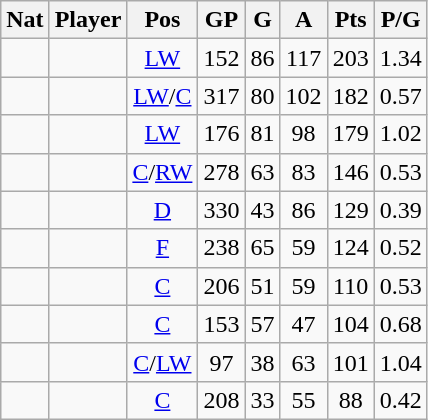<table class="wikitable sortable">
<tr>
<th>Nat</th>
<th>Player</th>
<th>Pos</th>
<th>GP</th>
<th>G</th>
<th>A</th>
<th>Pts</th>
<th>P/G</th>
</tr>
<tr align="center">
<td></td>
<td align="left"></td>
<td><a href='#'>LW</a></td>
<td>152</td>
<td>86</td>
<td>117</td>
<td>203</td>
<td>1.34</td>
</tr>
<tr align="center">
<td></td>
<td align="left"></td>
<td><a href='#'>LW</a>/<a href='#'>C</a></td>
<td>317</td>
<td>80</td>
<td>102</td>
<td>182</td>
<td>0.57</td>
</tr>
<tr align="center">
<td></td>
<td align="left"></td>
<td><a href='#'>LW</a></td>
<td>176</td>
<td>81</td>
<td>98</td>
<td>179</td>
<td>1.02</td>
</tr>
<tr align="center">
<td></td>
<td align="left"></td>
<td><a href='#'>C</a>/<a href='#'>RW</a></td>
<td>278</td>
<td>63</td>
<td>83</td>
<td>146</td>
<td>0.53</td>
</tr>
<tr align="center">
<td></td>
<td align="left"></td>
<td><a href='#'>D</a></td>
<td>330</td>
<td>43</td>
<td>86</td>
<td>129</td>
<td>0.39</td>
</tr>
<tr align="center">
<td></td>
<td align="left"></td>
<td><a href='#'>F</a></td>
<td>238</td>
<td>65</td>
<td>59</td>
<td>124</td>
<td>0.52</td>
</tr>
<tr align="center">
<td></td>
<td align="left"></td>
<td><a href='#'>C</a></td>
<td>206</td>
<td>51</td>
<td>59</td>
<td>110</td>
<td>0.53</td>
</tr>
<tr align="center">
<td></td>
<td align="left"></td>
<td><a href='#'>C</a></td>
<td>153</td>
<td>57</td>
<td>47</td>
<td>104</td>
<td>0.68</td>
</tr>
<tr align="center">
<td></td>
<td align="left"></td>
<td><a href='#'>C</a>/<a href='#'>LW</a></td>
<td>97</td>
<td>38</td>
<td>63</td>
<td>101</td>
<td>1.04</td>
</tr>
<tr align="center">
<td></td>
<td align="left"></td>
<td><a href='#'>C</a></td>
<td>208</td>
<td>33</td>
<td>55</td>
<td>88</td>
<td>0.42</td>
</tr>
</table>
